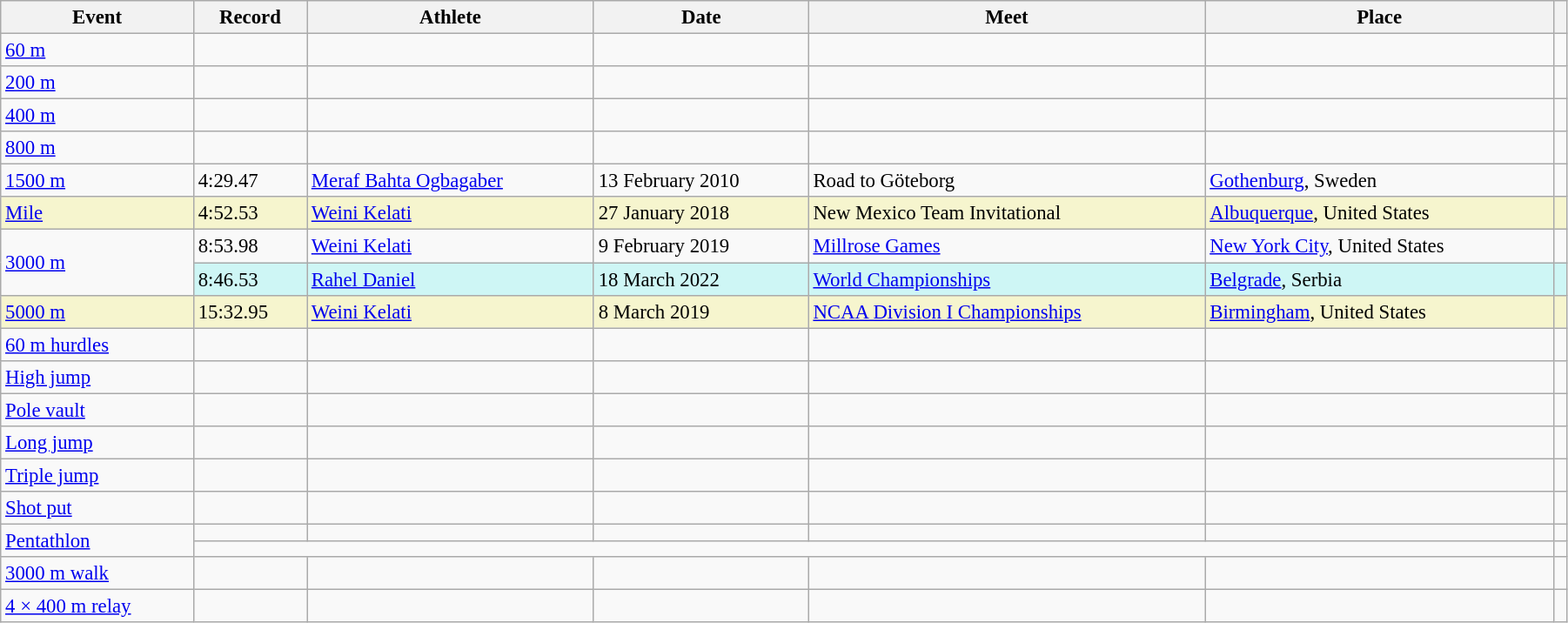<table class="wikitable" style="font-size:95%; width: 95%;">
<tr>
<th>Event</th>
<th>Record</th>
<th>Athlete</th>
<th>Date</th>
<th>Meet</th>
<th>Place</th>
<th></th>
</tr>
<tr>
<td><a href='#'>60 m</a></td>
<td></td>
<td></td>
<td></td>
<td></td>
<td></td>
<td></td>
</tr>
<tr>
<td><a href='#'>200 m</a></td>
<td></td>
<td></td>
<td></td>
<td></td>
<td></td>
<td></td>
</tr>
<tr>
<td><a href='#'>400 m</a></td>
<td></td>
<td></td>
<td></td>
<td></td>
<td></td>
<td></td>
</tr>
<tr>
<td><a href='#'>800 m</a></td>
<td></td>
<td></td>
<td></td>
<td></td>
<td></td>
<td></td>
</tr>
<tr>
<td><a href='#'>1500 m</a></td>
<td>4:29.47</td>
<td><a href='#'>Meraf Bahta Ogbagaber</a></td>
<td>13 February 2010</td>
<td>Road to Göteborg</td>
<td><a href='#'>Gothenburg</a>, Sweden</td>
<td></td>
</tr>
<tr style="background:#f6F5CE;">
<td><a href='#'>Mile</a></td>
<td>4:52.53 </td>
<td><a href='#'>Weini Kelati</a></td>
<td>27 January 2018</td>
<td>New Mexico Team Invitational</td>
<td><a href='#'>Albuquerque</a>, United States</td>
<td></td>
</tr>
<tr>
<td rowspan=2><a href='#'>3000 m</a></td>
<td>8:53.98</td>
<td><a href='#'>Weini Kelati</a></td>
<td>9 February 2019</td>
<td><a href='#'>Millrose Games</a></td>
<td><a href='#'>New York City</a>, United States</td>
<td></td>
</tr>
<tr bgcolor=#CEF6F5>
<td>8:46.53</td>
<td><a href='#'>Rahel Daniel</a></td>
<td>18 March 2022</td>
<td><a href='#'>World Championships</a></td>
<td><a href='#'>Belgrade</a>, Serbia</td>
<td></td>
</tr>
<tr style="background:#f6F5CE;">
<td><a href='#'>5000 m</a></td>
<td>15:32.95</td>
<td><a href='#'>Weini Kelati</a></td>
<td>8 March 2019</td>
<td><a href='#'>NCAA Division I Championships</a></td>
<td><a href='#'>Birmingham</a>, United States</td>
<td></td>
</tr>
<tr>
<td><a href='#'>60 m hurdles</a></td>
<td></td>
<td></td>
<td></td>
<td></td>
<td></td>
<td></td>
</tr>
<tr>
<td><a href='#'>High jump</a></td>
<td></td>
<td></td>
<td></td>
<td></td>
<td></td>
<td></td>
</tr>
<tr>
<td><a href='#'>Pole vault</a></td>
<td></td>
<td></td>
<td></td>
<td></td>
<td></td>
<td></td>
</tr>
<tr>
<td><a href='#'>Long jump</a></td>
<td></td>
<td></td>
<td></td>
<td></td>
<td></td>
<td></td>
</tr>
<tr>
<td><a href='#'>Triple jump</a></td>
<td></td>
<td></td>
<td></td>
<td></td>
<td></td>
<td></td>
</tr>
<tr>
<td><a href='#'>Shot put</a></td>
<td></td>
<td></td>
<td></td>
<td></td>
<td></td>
<td></td>
</tr>
<tr>
<td rowspan=2><a href='#'>Pentathlon</a></td>
<td></td>
<td></td>
<td></td>
<td></td>
<td></td>
<td></td>
</tr>
<tr>
<td colspan=5></td>
<td></td>
</tr>
<tr>
<td><a href='#'>3000 m walk</a></td>
<td></td>
<td></td>
<td></td>
<td></td>
<td></td>
<td></td>
</tr>
<tr>
<td><a href='#'>4 × 400 m relay</a></td>
<td></td>
<td></td>
<td></td>
<td></td>
<td></td>
<td></td>
</tr>
</table>
